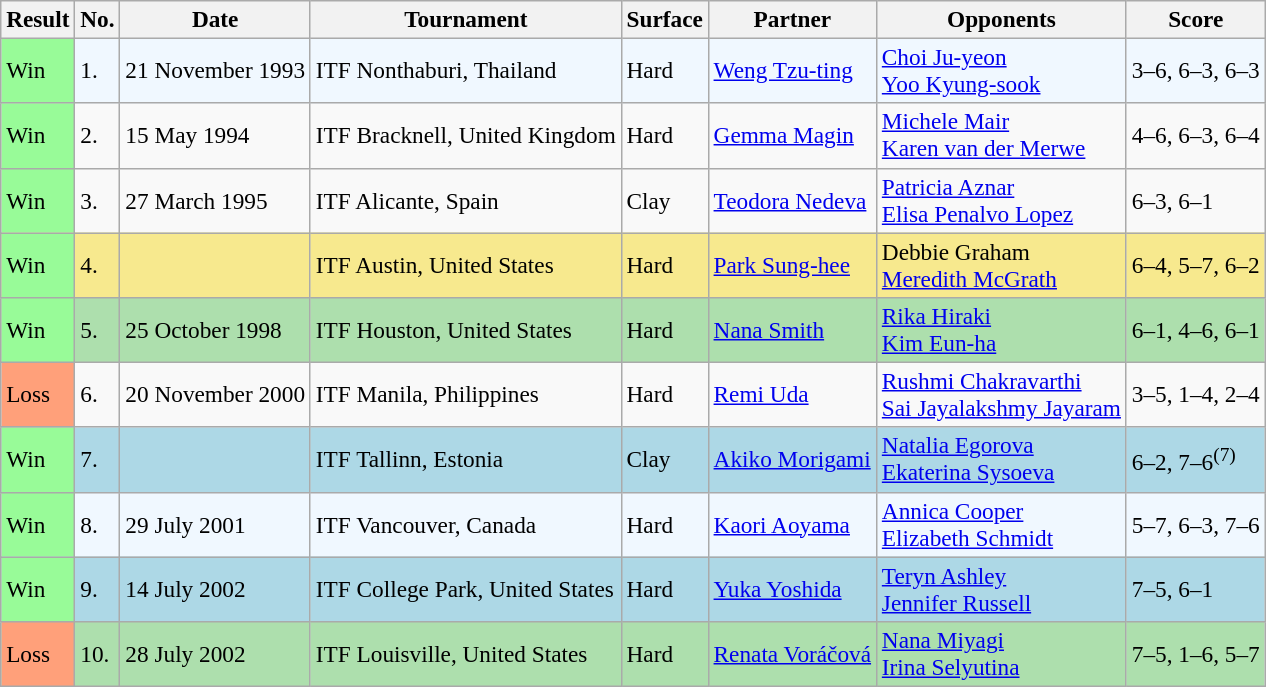<table class="wikitable" style="font-size:97%">
<tr>
<th>Result</th>
<th>No.</th>
<th>Date</th>
<th>Tournament</th>
<th>Surface</th>
<th>Partner</th>
<th>Opponents</th>
<th>Score</th>
</tr>
<tr style="background:#f0f8ff;">
<td style="background:#98fb98;">Win</td>
<td>1.</td>
<td>21 November 1993</td>
<td>ITF Nonthaburi, Thailand</td>
<td>Hard</td>
<td> <a href='#'>Weng Tzu-ting</a></td>
<td> <a href='#'>Choi Ju-yeon</a> <br>  <a href='#'>Yoo Kyung-sook</a></td>
<td>3–6, 6–3, 6–3</td>
</tr>
<tr>
<td style="background:#98fb98;">Win</td>
<td>2.</td>
<td>15 May 1994</td>
<td>ITF Bracknell, United Kingdom</td>
<td>Hard</td>
<td> <a href='#'>Gemma Magin</a></td>
<td> <a href='#'>Michele Mair</a> <br>  <a href='#'>Karen van der Merwe</a></td>
<td>4–6, 6–3, 6–4</td>
</tr>
<tr>
<td style="background:#98fb98;">Win</td>
<td>3.</td>
<td>27 March 1995</td>
<td>ITF Alicante, Spain</td>
<td>Clay</td>
<td> <a href='#'>Teodora Nedeva</a></td>
<td> <a href='#'>Patricia Aznar</a> <br>  <a href='#'>Elisa Penalvo Lopez</a></td>
<td>6–3, 6–1</td>
</tr>
<tr style="background:#f7e98e;">
<td style="background:#98fb98;">Win</td>
<td>4.</td>
<td></td>
<td>ITF Austin, United States</td>
<td>Hard</td>
<td> <a href='#'>Park Sung-hee</a></td>
<td> Debbie Graham <br>  <a href='#'>Meredith McGrath</a></td>
<td>6–4, 5–7, 6–2</td>
</tr>
<tr style="background:#addfad;">
<td style="background:#98fb98;">Win</td>
<td>5.</td>
<td>25 October 1998</td>
<td>ITF Houston, United States</td>
<td>Hard</td>
<td> <a href='#'>Nana Smith</a></td>
<td> <a href='#'>Rika Hiraki</a> <br>  <a href='#'>Kim Eun-ha</a></td>
<td>6–1, 4–6, 6–1</td>
</tr>
<tr>
<td style="background:#ffa07a;">Loss</td>
<td>6.</td>
<td>20 November 2000</td>
<td>ITF Manila, Philippines</td>
<td>Hard</td>
<td> <a href='#'>Remi Uda</a></td>
<td> <a href='#'>Rushmi Chakravarthi</a> <br>  <a href='#'>Sai Jayalakshmy Jayaram</a></td>
<td>3–5, 1–4, 2–4</td>
</tr>
<tr style="background:lightblue;">
<td style="background:#98fb98;">Win</td>
<td>7.</td>
<td></td>
<td>ITF Tallinn, Estonia</td>
<td>Clay</td>
<td> <a href='#'>Akiko Morigami</a></td>
<td> <a href='#'>Natalia Egorova</a> <br>  <a href='#'>Ekaterina Sysoeva</a></td>
<td>6–2, 7–6<sup>(7)</sup></td>
</tr>
<tr style="background:#f0f8ff;">
<td style="background:#98fb98;">Win</td>
<td>8.</td>
<td>29 July 2001</td>
<td>ITF Vancouver, Canada</td>
<td>Hard</td>
<td> <a href='#'>Kaori Aoyama</a></td>
<td> <a href='#'>Annica Cooper</a> <br>  <a href='#'>Elizabeth Schmidt</a></td>
<td>5–7, 6–3, 7–6</td>
</tr>
<tr style="background:lightblue;">
<td style="background:#98fb98;">Win</td>
<td>9.</td>
<td>14 July 2002</td>
<td>ITF College Park, United States</td>
<td>Hard</td>
<td> <a href='#'>Yuka Yoshida</a></td>
<td> <a href='#'>Teryn Ashley</a> <br>  <a href='#'>Jennifer Russell</a></td>
<td>7–5, 6–1</td>
</tr>
<tr style="background:#addfad;">
<td style="background:#ffa07a;">Loss</td>
<td>10.</td>
<td>28 July 2002</td>
<td>ITF Louisville, United States</td>
<td>Hard</td>
<td> <a href='#'>Renata Voráčová</a></td>
<td> <a href='#'>Nana Miyagi</a> <br>  <a href='#'>Irina Selyutina</a></td>
<td>7–5, 1–6, 5–7</td>
</tr>
</table>
